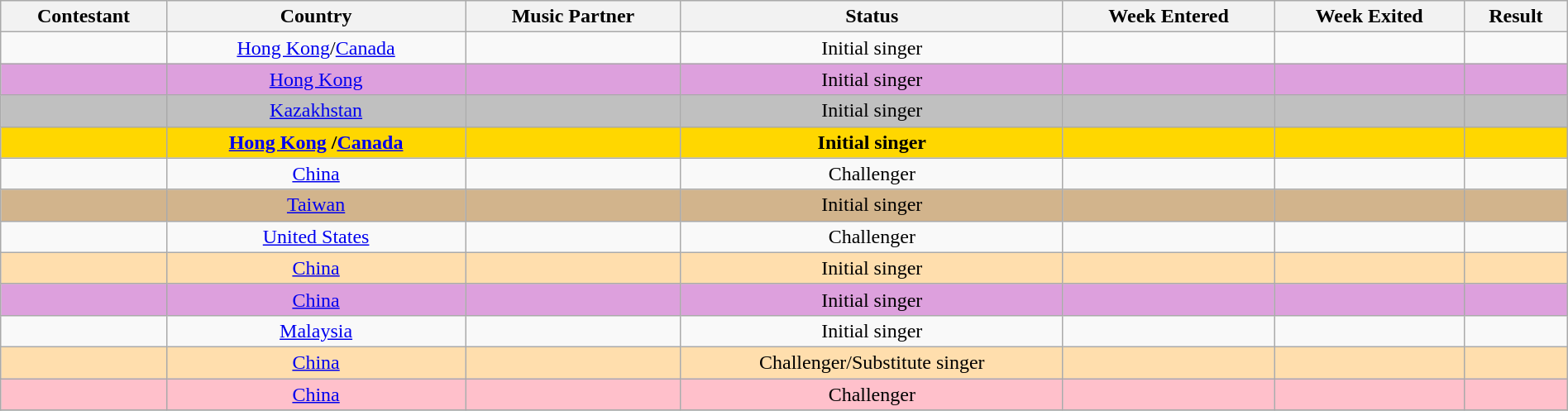<table class="wikitable sortable" style="width:100%; text-align:center;">
<tr>
<th>Contestant</th>
<th>Country</th>
<th>Music Partner</th>
<th>Status</th>
<th>Week Entered</th>
<th>Week Exited</th>
<th>Result</th>
</tr>
<tr>
<td></td>
<td><a href='#'>Hong Kong</a>/<a href='#'>Canada</a></td>
<td></td>
<td>Initial singer</td>
<td></td>
<td></td>
<td></td>
</tr>
<tr bgcolor=#DDA0DD>
<td></td>
<td><a href='#'>Hong Kong</a></td>
<td></td>
<td>Initial singer</td>
<td></td>
<td></td>
<td></td>
</tr>
<tr bgcolor=silver>
<td></td>
<td><a href='#'>Kazakhstan</a></td>
<td></td>
<td>Initial singer</td>
<td></td>
<td></td>
<td></td>
</tr>
<tr bgcolor=Gold>
<td></td>
<td><strong><a href='#'>Hong Kong</a> /<a href='#'>Canada</a></strong></td>
<td></td>
<td><strong>Initial singer</strong></td>
<td></td>
<td></td>
<td></td>
</tr>
<tr>
<td></td>
<td><a href='#'>China</a></td>
<td></td>
<td>Challenger</td>
<td></td>
<td></td>
<td></td>
</tr>
<tr bgcolor=tan>
<td></td>
<td><a href='#'>Taiwan</a></td>
<td></td>
<td>Initial singer</td>
<td></td>
<td></td>
<td></td>
</tr>
<tr>
<td></td>
<td><a href='#'>United States</a></td>
<td></td>
<td>Challenger</td>
<td></td>
<td></td>
<td></td>
</tr>
<tr bgcolor=NavajoWhite>
<td></td>
<td><a href='#'>China</a></td>
<td></td>
<td>Initial singer</td>
<td></td>
<td></td>
<td></td>
</tr>
<tr bgcolor=#DDA0DD>
<td></td>
<td><a href='#'>China</a></td>
<td></td>
<td>Initial singer</td>
<td></td>
<td></td>
<td></td>
</tr>
<tr>
<td></td>
<td><a href='#'>Malaysia</a></td>
<td></td>
<td>Initial singer</td>
<td></td>
<td></td>
<td></td>
</tr>
<tr bgcolor=NavajoWhite>
<td></td>
<td><a href='#'>China</a></td>
<td></td>
<td>Challenger/Substitute singer</td>
<td></td>
<td></td>
<td></td>
</tr>
<tr bgcolor=pink>
<td></td>
<td><a href='#'>China</a></td>
<td></td>
<td>Challenger</td>
<td></td>
<td></td>
<td></td>
</tr>
<tr>
</tr>
</table>
